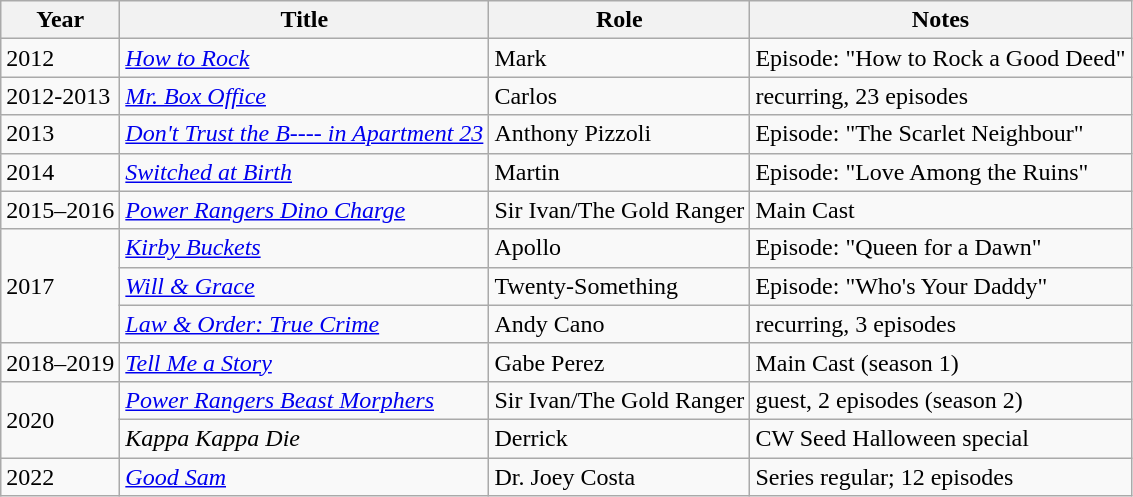<table class="wikitable sortable">
<tr>
<th>Year</th>
<th>Title</th>
<th>Role</th>
<th class="unsortable">Notes</th>
</tr>
<tr>
<td>2012</td>
<td><em><a href='#'>How to Rock</a></em></td>
<td>Mark</td>
<td>Episode: "How to Rock a Good Deed"</td>
</tr>
<tr>
<td>2012-2013</td>
<td><em><a href='#'>Mr. Box Office</a></em></td>
<td>Carlos</td>
<td>recurring, 23 episodes</td>
</tr>
<tr>
<td>2013</td>
<td><em><a href='#'>Don't Trust the B---- in Apartment 23</a></em></td>
<td>Anthony Pizzoli</td>
<td>Episode: "The Scarlet Neighbour"</td>
</tr>
<tr>
<td>2014</td>
<td><em><a href='#'>Switched at Birth</a></em></td>
<td>Martin</td>
<td>Episode: "Love Among the Ruins"</td>
</tr>
<tr>
<td>2015–2016</td>
<td><em><a href='#'>Power Rangers Dino Charge</a></em></td>
<td>Sir Ivan/The Gold Ranger</td>
<td>Main Cast</td>
</tr>
<tr>
<td rowspan="3">2017</td>
<td><em><a href='#'>Kirby Buckets</a></em></td>
<td>Apollo</td>
<td>Episode: "Queen for a Dawn"</td>
</tr>
<tr>
<td><em><a href='#'>Will & Grace</a></em></td>
<td>Twenty-Something</td>
<td>Episode: "Who's Your Daddy"</td>
</tr>
<tr>
<td><em><a href='#'>Law & Order: True Crime</a></em></td>
<td>Andy Cano</td>
<td>recurring, 3 episodes</td>
</tr>
<tr>
<td>2018–2019</td>
<td><em><a href='#'>Tell Me a Story</a></em></td>
<td>Gabe Perez</td>
<td>Main Cast (season 1)</td>
</tr>
<tr>
<td rowspan="2">2020</td>
<td><em><a href='#'>Power Rangers Beast Morphers</a></em></td>
<td>Sir Ivan/The Gold Ranger</td>
<td>guest, 2 episodes (season 2)</td>
</tr>
<tr>
<td><em>Kappa Kappa Die</em></td>
<td>Derrick</td>
<td>CW Seed Halloween special</td>
</tr>
<tr>
<td>2022</td>
<td><em><a href='#'>Good Sam</a></em></td>
<td>Dr. Joey Costa</td>
<td>Series regular; 12 episodes</td>
</tr>
</table>
